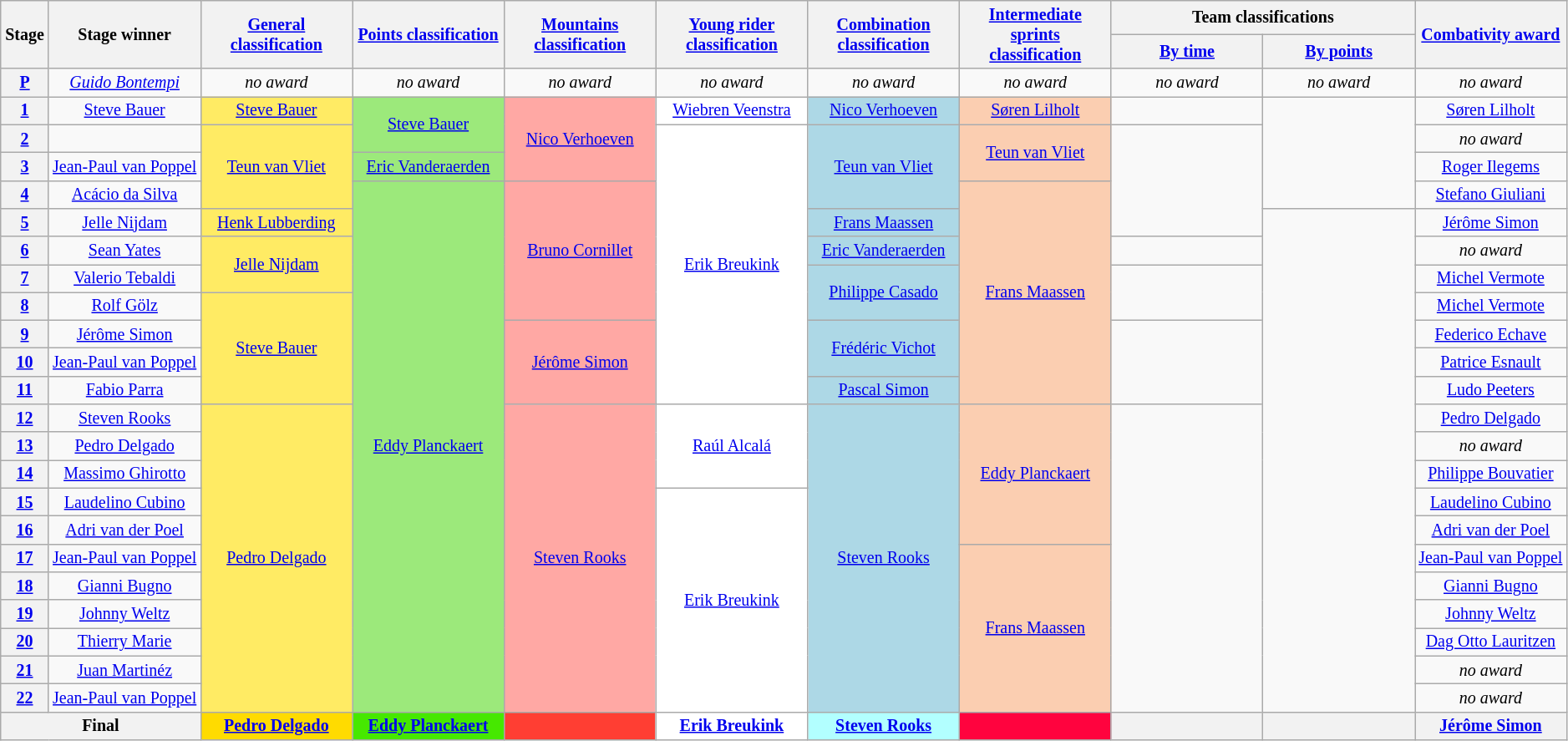<table class="wikitable" style="text-align: center; font-size:smaller;">
<tr>
<th scope="col" style="width:1%;" rowspan="2">Stage</th>
<th scope="col" style="width:9%;" rowspan="2">Stage winner</th>
<th scope="col" style="width:9%;" rowspan="2"><a href='#'>General classification</a><br></th>
<th scope="col" style="width:9%;" rowspan="2"><a href='#'>Points classification</a><br></th>
<th scope="col" style="width:9%;" rowspan="2"><a href='#'>Mountains classification</a><br></th>
<th scope="col" style="width:9%;" rowspan="2"><a href='#'>Young rider classification</a><br></th>
<th scope="col" style="width:9%;" rowspan="2"><a href='#'>Combination classification</a><br></th>
<th scope="col" style="width:9%;" rowspan="2"><a href='#'>Intermediate sprints classification</a><br></th>
<th scope="col" style="width:18%;" colspan="2">Team classifications</th>
<th scope="col" style="width:9%;" rowspan="2"><a href='#'>Combativity award</a></th>
</tr>
<tr>
<th scope="col" style="width:9%;"><a href='#'>By time</a></th>
<th scope="col" style="width:9%;"><a href='#'>By points</a></th>
</tr>
<tr>
<th scope="row"><a href='#'>P</a></th>
<td><em><a href='#'>Guido Bontempi</a></em></td>
<td><em>no award</em></td>
<td><em>no award</em></td>
<td><em>no award</em></td>
<td><em>no award</em></td>
<td><em>no award</em></td>
<td><em>no award</em></td>
<td><em>no award</em></td>
<td><em>no award</em></td>
<td><em>no award</em></td>
</tr>
<tr>
<th scope="row"><a href='#'>1</a></th>
<td><a href='#'>Steve Bauer</a></td>
<td style="background:#FFEB64;"><a href='#'>Steve Bauer</a></td>
<td style="background:#9CE97B;" rowspan=2><a href='#'>Steve Bauer</a></td>
<td style="background:#FFA8A4;" rowspan=3><a href='#'>Nico Verhoeven</a></td>
<td style="background:white;"><a href='#'>Wiebren Veenstra</a></td>
<td style="background:lightblue;"><a href='#'>Nico Verhoeven</a></td>
<td style="background:#FBCEB1;"><a href='#'>Søren Lilholt</a></td>
<td></td>
<td rowspan="4"></td>
<td><a href='#'>Søren Lilholt</a></td>
</tr>
<tr>
<th scope="row"><a href='#'>2</a></th>
<td></td>
<td style="background:#FFEB64;" rowspan=3><a href='#'>Teun van Vliet</a></td>
<td style="background:white;" rowspan=10><a href='#'>Erik Breukink</a></td>
<td style="background:lightblue;" rowspan="3"><a href='#'>Teun van Vliet</a></td>
<td style="background:#FBCEB1;" rowspan="2"><a href='#'>Teun van Vliet</a></td>
<td rowspan=4></td>
<td><em>no award</em></td>
</tr>
<tr>
<th scope="row"><a href='#'>3</a></th>
<td><a href='#'>Jean-Paul van Poppel</a></td>
<td style="background:#9CE97B;"><a href='#'>Eric Vanderaerden</a></td>
<td><a href='#'>Roger Ilegems</a></td>
</tr>
<tr>
<th scope="row"><a href='#'>4</a></th>
<td><a href='#'>Acácio da Silva</a></td>
<td style="background:#9CE97B;" rowspan=19><a href='#'>Eddy Planckaert</a></td>
<td style="background:#FFA8A4;" rowspan=5><a href='#'>Bruno Cornillet</a></td>
<td style="background:#FBCEB1;" rowspan="8"><a href='#'>Frans Maassen</a></td>
<td><a href='#'>Stefano Giuliani</a></td>
</tr>
<tr>
<th scope="row"><a href='#'>5</a></th>
<td><a href='#'>Jelle Nijdam</a></td>
<td style="background:#FFEB64;"><a href='#'>Henk Lubberding</a></td>
<td style="background:lightblue;"><a href='#'>Frans Maassen</a></td>
<td rowspan="18"></td>
<td><a href='#'>Jérôme Simon</a></td>
</tr>
<tr>
<th scope="row"><a href='#'>6</a></th>
<td><a href='#'>Sean Yates</a></td>
<td style="background:#FFEB64;" rowspan=2><a href='#'>Jelle Nijdam</a></td>
<td style="background:lightblue;"><a href='#'>Eric Vanderaerden</a></td>
<td></td>
<td><em>no award</em></td>
</tr>
<tr>
<th scope="row"><a href='#'>7</a></th>
<td><a href='#'>Valerio Tebaldi</a></td>
<td style="background:lightblue;" rowspan="2"><a href='#'>Philippe Casado</a></td>
<td rowspan=2></td>
<td><a href='#'>Michel Vermote</a></td>
</tr>
<tr>
<th scope="row"><a href='#'>8</a></th>
<td><a href='#'>Rolf Gölz</a></td>
<td style="background:#FFEB64;" rowspan=4><a href='#'>Steve Bauer</a></td>
<td><a href='#'>Michel Vermote</a></td>
</tr>
<tr>
<th scope="row"><a href='#'>9</a></th>
<td><a href='#'>Jérôme Simon</a></td>
<td style="background:#FFA8A4;" rowspan=3><a href='#'>Jérôme Simon</a></td>
<td style="background:lightblue;" rowspan="2"><a href='#'>Frédéric Vichot</a></td>
<td rowspan=3></td>
<td><a href='#'>Federico Echave</a></td>
</tr>
<tr>
<th scope="row"><a href='#'>10</a></th>
<td><a href='#'>Jean-Paul van Poppel</a></td>
<td><a href='#'>Patrice Esnault</a></td>
</tr>
<tr>
<th scope="row"><a href='#'>11</a></th>
<td><a href='#'>Fabio Parra</a></td>
<td style="background:lightblue;"><a href='#'>Pascal Simon</a></td>
<td><a href='#'>Ludo Peeters</a></td>
</tr>
<tr>
<th scope="row"><a href='#'>12</a></th>
<td><a href='#'>Steven Rooks</a></td>
<td style="background:#FFEB64;" rowspan=11><a href='#'>Pedro Delgado</a></td>
<td style="background:#FFA8A4;" rowspan=11><a href='#'>Steven Rooks</a></td>
<td style="background:white;" rowspan=3><a href='#'>Raúl Alcalá</a></td>
<td style="background:lightblue;" rowspan="11"><a href='#'>Steven Rooks</a></td>
<td style="background:#FBCEB1;" rowspan="5"><a href='#'>Eddy Planckaert</a></td>
<td rowspan=11></td>
<td><a href='#'>Pedro Delgado</a></td>
</tr>
<tr>
<th scope="row"><a href='#'>13</a></th>
<td><a href='#'>Pedro Delgado</a></td>
<td><em>no award</em></td>
</tr>
<tr>
<th scope="row"><a href='#'>14</a></th>
<td><a href='#'>Massimo Ghirotto</a></td>
<td><a href='#'>Philippe Bouvatier</a></td>
</tr>
<tr>
<th scope="row"><a href='#'>15</a></th>
<td><a href='#'>Laudelino Cubino</a></td>
<td style="background:white;" rowspan=8><a href='#'>Erik Breukink</a></td>
<td><a href='#'>Laudelino Cubino</a></td>
</tr>
<tr>
<th scope="row"><a href='#'>16</a></th>
<td><a href='#'>Adri van der Poel</a></td>
<td><a href='#'>Adri van der Poel</a></td>
</tr>
<tr>
<th scope="row"><a href='#'>17</a></th>
<td><a href='#'>Jean-Paul van Poppel</a></td>
<td style="background:#FBCEB1;" rowspan="6"><a href='#'>Frans Maassen</a></td>
<td><a href='#'>Jean-Paul van Poppel</a></td>
</tr>
<tr>
<th scope="row"><a href='#'>18</a></th>
<td><a href='#'>Gianni Bugno</a></td>
<td><a href='#'>Gianni Bugno</a></td>
</tr>
<tr>
<th scope="row"><a href='#'>19</a></th>
<td><a href='#'>Johnny Weltz</a></td>
<td><a href='#'>Johnny Weltz</a></td>
</tr>
<tr>
<th scope="row"><a href='#'>20</a></th>
<td><a href='#'>Thierry Marie</a></td>
<td><a href='#'>Dag Otto Lauritzen</a></td>
</tr>
<tr>
<th scope="row"><a href='#'>21</a></th>
<td><a href='#'>Juan Martinéz</a></td>
<td><em>no award</em></td>
</tr>
<tr>
<th scope="row"><a href='#'>22</a></th>
<td><a href='#'>Jean-Paul van Poppel</a></td>
<td><em>no award</em></td>
</tr>
<tr>
<th scope="row" colspan="2">Final</th>
<th style="background:#FFDB00;"><a href='#'>Pedro Delgado</a></th>
<th style="background:#46E800;"><a href='#'>Eddy Planckaert</a></th>
<th style="background:#FF3E33;"></th>
<th style="background:white;"><a href='#'>Erik Breukink</a></th>
<th style="background:#B2FFFF;"><a href='#'>Steven Rooks</a></th>
<th style="background:#FF033E;"></th>
<th></th>
<th></th>
<th><a href='#'>Jérôme Simon</a></th>
</tr>
</table>
